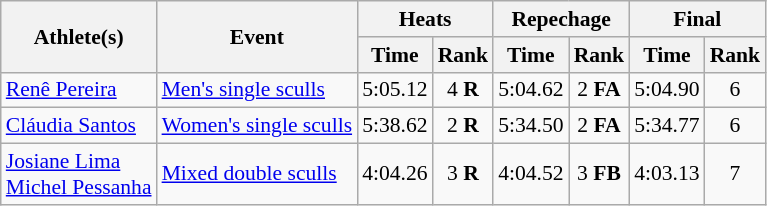<table class="wikitable" style="font-size:90%">
<tr>
<th rowspan="2">Athlete(s)</th>
<th rowspan="2">Event</th>
<th colspan="2">Heats</th>
<th colspan="2">Repechage</th>
<th colspan="2">Final</th>
</tr>
<tr>
<th>Time</th>
<th>Rank</th>
<th>Time</th>
<th>Rank</th>
<th>Time</th>
<th>Rank</th>
</tr>
<tr>
<td><a href='#'>Renê Pereira</a></td>
<td><a href='#'>Men's single sculls</a></td>
<td align="center">5:05.12</td>
<td align="center">4 <strong>R</strong></td>
<td align="center">5:04.62</td>
<td align="center">2 <strong>FA</strong></td>
<td align="center">5:04.90</td>
<td align="center">6</td>
</tr>
<tr>
<td><a href='#'>Cláudia Santos</a></td>
<td><a href='#'>Women's single sculls</a></td>
<td align="center">5:38.62</td>
<td align="center">2 <strong>R</strong></td>
<td align="center">5:34.50</td>
<td align="center">2 <strong>FA</strong></td>
<td align="center">5:34.77</td>
<td align="center">6</td>
</tr>
<tr>
<td><a href='#'>Josiane Lima</a><br><a href='#'>Michel Pessanha</a></td>
<td><a href='#'>Mixed double sculls</a></td>
<td align="center">4:04.26</td>
<td align="center">3 <strong>R</strong></td>
<td align="center">4:04.52</td>
<td align="center">3 <strong>FB</strong></td>
<td align="center">4:03.13</td>
<td align="center">7</td>
</tr>
</table>
